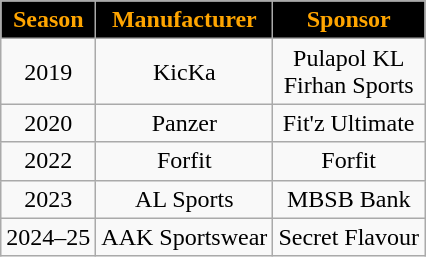<table class="wikitable" style="text-align:center;margin-left:1em;float:center">
<tr>
<th style="background:black; color:orange;">Season</th>
<th style="background:black; color:orange;">Manufacturer</th>
<th style="background:black; color:orange;">Sponsor</th>
</tr>
<tr>
<td>2019</td>
<td>KicKa</td>
<td>Pulapol KL <br> Firhan Sports</td>
</tr>
<tr>
<td>2020</td>
<td>Panzer</td>
<td>Fit'z Ultimate</td>
</tr>
<tr>
<td>2022</td>
<td>Forfit</td>
<td>Forfit</td>
</tr>
<tr>
<td>2023</td>
<td>AL Sports</td>
<td>MBSB Bank</td>
</tr>
<tr>
<td>2024–25</td>
<td>AAK Sportswear</td>
<td>Secret Flavour</td>
</tr>
</table>
